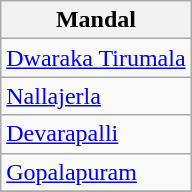<table class="wikitable sortable static-row-numbers static-row-header-hash">
<tr>
<th>Mandal</th>
</tr>
<tr>
<td><a href='#'>Dwaraka Tirumala</a></td>
</tr>
<tr>
<td><a href='#'>Nallajerla</a></td>
</tr>
<tr>
<td><a href='#'>Devarapalli</a></td>
</tr>
<tr>
<td><a href='#'>Gopalapuram</a></td>
</tr>
<tr>
</tr>
</table>
